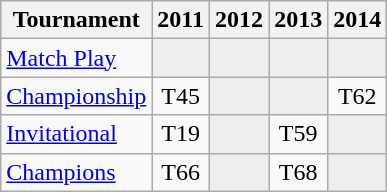<table class="wikitable" style="text-align:center;">
<tr>
<th>Tournament</th>
<th>2011</th>
<th>2012</th>
<th>2013</th>
<th>2014</th>
</tr>
<tr>
<td align="left"><a href='#'>Match Play</a></td>
<td style="background:#eeeeee;"></td>
<td style="background:#eeeeee;"></td>
<td style="background:#eeeeee;"></td>
<td style="background:#eeeeee;"></td>
</tr>
<tr>
<td align="left"><a href='#'>Championship</a></td>
<td>T45</td>
<td style="background:#eeeeee;"></td>
<td style="background:#eeeeee;"></td>
<td>T62</td>
</tr>
<tr>
<td align="left"><a href='#'>Invitational</a></td>
<td>T19</td>
<td style="background:#eeeeee;"></td>
<td>T59</td>
<td style="background:#eeeeee;"></td>
</tr>
<tr>
<td align="left"><a href='#'>Champions</a></td>
<td>T66</td>
<td style="background:#eeeeee;"></td>
<td>T68</td>
<td style="background:#eeeeee;"></td>
</tr>
</table>
